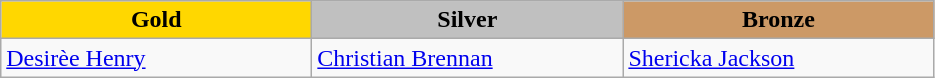<table class="wikitable" style="text-align:left">
<tr align="center">
<td width=200 bgcolor=gold><strong>Gold</strong></td>
<td width=200 bgcolor=silver><strong>Silver</strong></td>
<td width=200 bgcolor=CC9966><strong>Bronze</strong></td>
</tr>
<tr>
<td><a href='#'>Desirèe Henry</a> <br></td>
<td><a href='#'>Christian Brennan</a> <br></td>
<td><a href='#'>Shericka Jackson</a> <br></td>
</tr>
</table>
